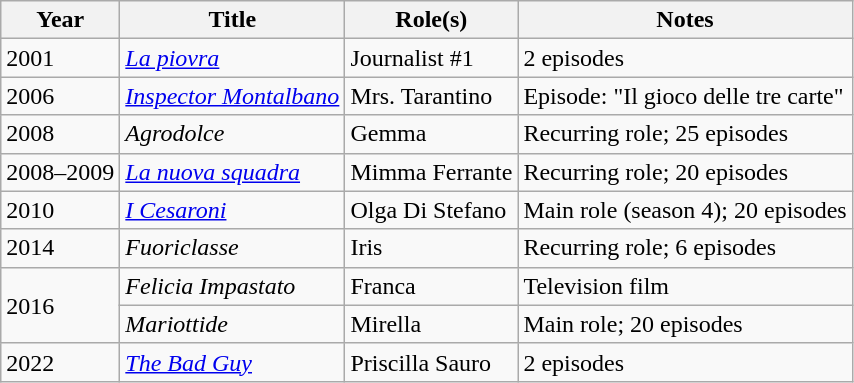<table class="wikitable plainrowheaders sortable">
<tr>
<th scope="col">Year</th>
<th scope="col">Title</th>
<th scope="col">Role(s)</th>
<th scope="col" class="unsortable">Notes</th>
</tr>
<tr>
<td>2001</td>
<td><em><a href='#'>La piovra</a></em></td>
<td>Journalist #1</td>
<td>2 episodes</td>
</tr>
<tr>
<td>2006</td>
<td><em><a href='#'>Inspector Montalbano</a></em></td>
<td>Mrs. Tarantino</td>
<td>Episode: "Il gioco delle tre carte"</td>
</tr>
<tr>
<td>2008</td>
<td><em>Agrodolce</em></td>
<td>Gemma</td>
<td>Recurring role; 25 episodes</td>
</tr>
<tr>
<td>2008–2009</td>
<td><em><a href='#'>La nuova squadra</a></em></td>
<td>Mimma Ferrante</td>
<td>Recurring role; 20 episodes</td>
</tr>
<tr>
<td>2010</td>
<td><em><a href='#'>I Cesaroni</a></em></td>
<td>Olga Di Stefano</td>
<td>Main role (season 4); 20 episodes</td>
</tr>
<tr>
<td>2014</td>
<td><em>Fuoriclasse</em></td>
<td>Iris</td>
<td>Recurring role; 6 episodes</td>
</tr>
<tr>
<td rowspan="2">2016</td>
<td><em>Felicia Impastato</em></td>
<td>Franca</td>
<td>Television film</td>
</tr>
<tr>
<td><em>Mariottide</em></td>
<td>Mirella</td>
<td>Main role; 20 episodes</td>
</tr>
<tr>
<td>2022</td>
<td><em><a href='#'>The Bad Guy</a></em></td>
<td>Priscilla Sauro</td>
<td>2 episodes</td>
</tr>
</table>
